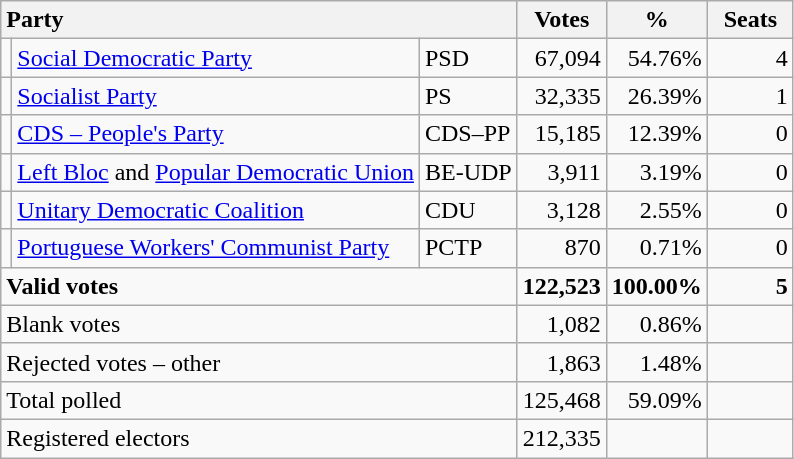<table class="wikitable" border="1" style="text-align:right;">
<tr>
<th style="text-align:left;" colspan=3>Party</th>
<th align=center width="50">Votes</th>
<th align=center width="50">%</th>
<th align=center width="50">Seats</th>
</tr>
<tr>
<td></td>
<td align=left><a href='#'>Social Democratic Party</a></td>
<td align=left>PSD</td>
<td>67,094</td>
<td>54.76%</td>
<td>4</td>
</tr>
<tr>
<td></td>
<td align=left><a href='#'>Socialist Party</a></td>
<td align=left>PS</td>
<td>32,335</td>
<td>26.39%</td>
<td>1</td>
</tr>
<tr>
<td></td>
<td align=left><a href='#'>CDS – People's Party</a></td>
<td align=left style="white-space: nowrap;">CDS–PP</td>
<td>15,185</td>
<td>12.39%</td>
<td>0</td>
</tr>
<tr>
<td></td>
<td align=left><a href='#'>Left Bloc</a> and <a href='#'>Popular Democratic Union</a></td>
<td align=left>BE-UDP</td>
<td>3,911</td>
<td>3.19%</td>
<td>0</td>
</tr>
<tr>
<td></td>
<td align=left style="white-space: nowrap;"><a href='#'>Unitary Democratic Coalition</a></td>
<td align=left>CDU</td>
<td>3,128</td>
<td>2.55%</td>
<td>0</td>
</tr>
<tr>
<td></td>
<td align=left><a href='#'>Portuguese Workers' Communist Party</a></td>
<td align=left>PCTP</td>
<td>870</td>
<td>0.71%</td>
<td>0</td>
</tr>
<tr style="font-weight:bold">
<td align=left colspan=3>Valid votes</td>
<td>122,523</td>
<td>100.00%</td>
<td>5</td>
</tr>
<tr>
<td align=left colspan=3>Blank votes</td>
<td>1,082</td>
<td>0.86%</td>
<td></td>
</tr>
<tr>
<td align=left colspan=3>Rejected votes – other</td>
<td>1,863</td>
<td>1.48%</td>
<td></td>
</tr>
<tr>
<td align=left colspan=3>Total polled</td>
<td>125,468</td>
<td>59.09%</td>
<td></td>
</tr>
<tr>
<td align=left colspan=3>Registered electors</td>
<td>212,335</td>
<td></td>
<td></td>
</tr>
</table>
